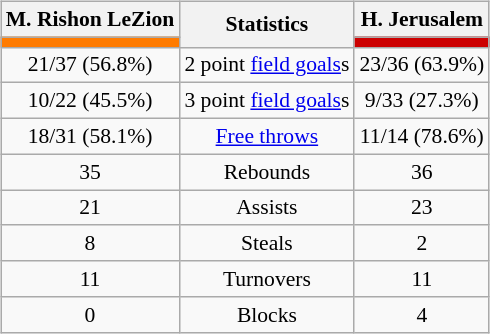<table style="width:100%;">
<tr>
<td valign=top align=right width=33%><br>













</td>
<td style="vertical-align:top; align:center; width:33%;"><br><table style="width:100%;">
<tr>
<td style="width=50%;"></td>
<td></td>
<td style="width=50%;"></td>
</tr>
</table>
<br><table class="wikitable" style="font-size:90%; text-align:center; margin:auto;" align=center>
<tr>
<th>M. Rishon LeZion</th>
<th rowspan=2>Statistics</th>
<th>H. Jerusalem</th>
</tr>
<tr>
<td style="background:#FF7B00;"></td>
<td style="background:#CC0000;"></td>
</tr>
<tr>
<td>21/37 (56.8%)</td>
<td>2 point <a href='#'>field goals</a>s</td>
<td>23/36 (63.9%)</td>
</tr>
<tr>
<td>10/22 (45.5%)</td>
<td>3 point <a href='#'>field goals</a>s</td>
<td>9/33 (27.3%)</td>
</tr>
<tr>
<td>18/31 (58.1%)</td>
<td><a href='#'>Free throws</a></td>
<td>11/14 (78.6%)</td>
</tr>
<tr>
<td>35</td>
<td>Rebounds</td>
<td>36</td>
</tr>
<tr>
<td>21</td>
<td>Assists</td>
<td>23</td>
</tr>
<tr>
<td>8</td>
<td>Steals</td>
<td>2</td>
</tr>
<tr>
<td>11</td>
<td>Turnovers</td>
<td>11</td>
</tr>
<tr>
<td>0</td>
<td>Blocks</td>
<td>4</td>
</tr>
</table>
</td>
<td style="vertical-align:top; align:left; width:33%;"><br>













</td>
</tr>
</table>
